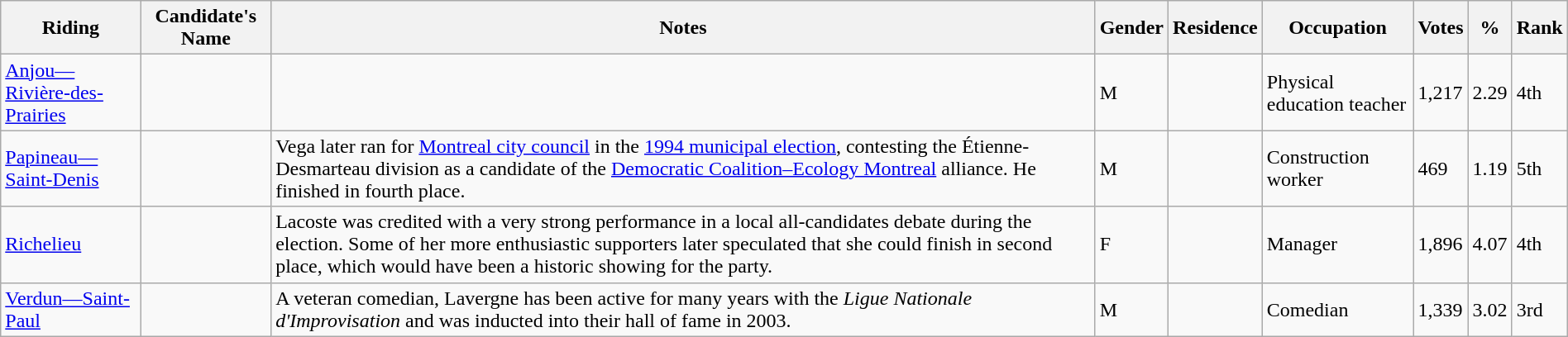<table class="wikitable sortable" width="100%">
<tr>
<th>Riding</th>
<th>Candidate's Name</th>
<th>Notes</th>
<th>Gender</th>
<th>Residence</th>
<th>Occupation</th>
<th>Votes</th>
<th>%</th>
<th>Rank</th>
</tr>
<tr>
<td><a href='#'>Anjou—Rivière-des-Prairies</a></td>
<td></td>
<td></td>
<td>M</td>
<td></td>
<td>Physical education teacher</td>
<td>1,217</td>
<td>2.29</td>
<td>4th</td>
</tr>
<tr>
<td><a href='#'>Papineau—Saint-Denis</a></td>
<td></td>
<td>Vega later ran for <a href='#'>Montreal city council</a> in the <a href='#'>1994 municipal election</a>, contesting the Étienne-Desmarteau division as a candidate of the <a href='#'>Democratic Coalition–Ecology Montreal</a> alliance. He finished in fourth place.</td>
<td>M</td>
<td></td>
<td>Construction worker</td>
<td>469</td>
<td>1.19</td>
<td>5th</td>
</tr>
<tr>
<td><a href='#'>Richelieu</a></td>
<td></td>
<td>Lacoste was credited with a very strong performance in a local all-candidates debate during the election. Some of her more enthusiastic supporters later speculated that she could finish in second place, which would have been a historic showing for the party.</td>
<td>F</td>
<td></td>
<td>Manager</td>
<td>1,896</td>
<td>4.07</td>
<td>4th</td>
</tr>
<tr>
<td><a href='#'>Verdun—Saint-Paul</a></td>
<td></td>
<td>A veteran comedian, Lavergne has been active for many years with the <em>Ligue Nationale d'Improvisation</em> and was inducted into their hall of fame in 2003.</td>
<td>M</td>
<td></td>
<td>Comedian</td>
<td>1,339</td>
<td>3.02</td>
<td>3rd</td>
</tr>
</table>
